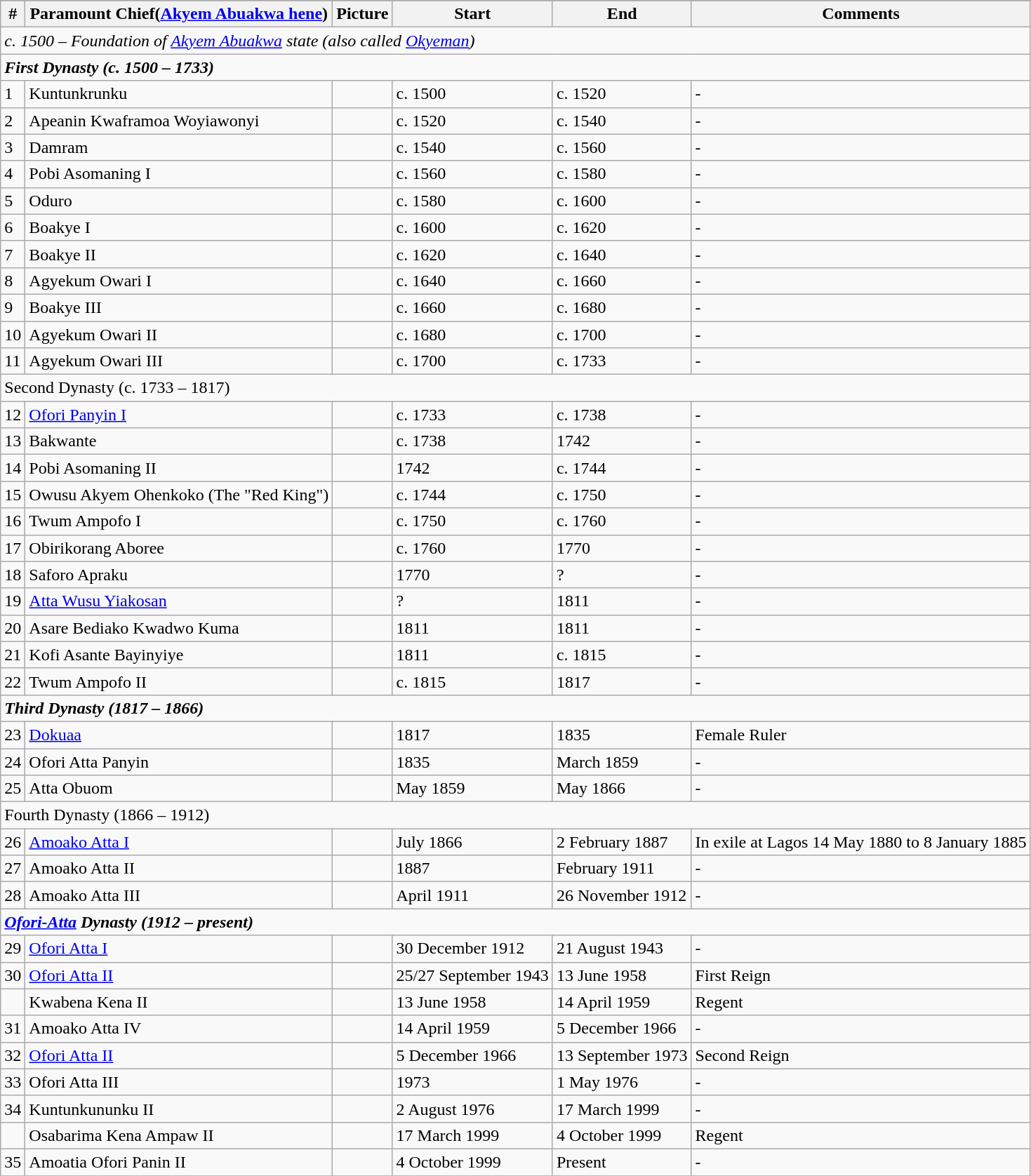<table class="wikitable">
<tr style="background:#cccccc">
</tr>
<tr>
<th>#</th>
<th>Paramount Chief(<a href='#'>Akyem Abuakwa hene</a>)</th>
<th>Picture</th>
<th>Start</th>
<th>End</th>
<th>Comments</th>
</tr>
<tr>
<td colspan=6><em>c. 1500 – Foundation of <a href='#'>Akyem Abuakwa</a> state (also called <a href='#'>Okyeman</a>)</em></td>
</tr>
<tr>
<td colspan=6><strong><em>First Dynasty<strong> (c. 1500 – 1733)<em></td>
</tr>
<tr>
<td>1</td>
<td>Kuntunkrunku</td>
<td></td>
<td>c. 1500</td>
<td>c. 1520</td>
<td>-</td>
</tr>
<tr>
<td>2</td>
<td>Apeanin Kwaframoa Woyiawonyi</td>
<td></td>
<td>c. 1520</td>
<td>c. 1540</td>
<td>-</td>
</tr>
<tr>
<td>3</td>
<td>Damram</td>
<td></td>
<td>c. 1540</td>
<td>c. 1560</td>
<td>-</td>
</tr>
<tr>
<td>4</td>
<td>Pobi Asomaning I</td>
<td></td>
<td>c. 1560</td>
<td>c. 1580</td>
<td>-</td>
</tr>
<tr>
<td>5</td>
<td>Oduro</td>
<td></td>
<td>c. 1580</td>
<td>c. 1600</td>
<td>-</td>
</tr>
<tr>
<td>6</td>
<td>Boakye I</td>
<td></td>
<td>c. 1600</td>
<td>c. 1620</td>
<td>-</td>
</tr>
<tr>
<td>7</td>
<td>Boakye II</td>
<td></td>
<td>c. 1620</td>
<td>c. 1640</td>
<td>-</td>
</tr>
<tr>
<td>8</td>
<td>Agyekum Owari I</td>
<td></td>
<td>c. 1640</td>
<td>c. 1660</td>
<td>-</td>
</tr>
<tr>
<td>9</td>
<td>Boakye III</td>
<td></td>
<td>c. 1660</td>
<td>c. 1680</td>
<td>-</td>
</tr>
<tr>
<td>10</td>
<td>Agyekum Owari II</td>
<td></td>
<td>c. 1680</td>
<td>c. 1700</td>
<td>-</td>
</tr>
<tr>
<td>11</td>
<td>Agyekum Owari III</td>
<td></td>
<td>c. 1700</td>
<td>c. 1733</td>
<td>-</td>
</tr>
<tr>
<td colspan=6></em></strong>Second Dynasty</strong> (c. 1733 – 1817)</em></td>
</tr>
<tr>
<td>12</td>
<td><a href='#'>Ofori Panyin I</a></td>
<td></td>
<td>c. 1733</td>
<td>c. 1738</td>
<td>-</td>
</tr>
<tr>
<td>13</td>
<td>Bakwante</td>
<td></td>
<td>c. 1738</td>
<td>1742</td>
<td>-</td>
</tr>
<tr>
<td>14</td>
<td>Pobi Asomaning II</td>
<td></td>
<td>1742</td>
<td>c. 1744</td>
<td>-</td>
</tr>
<tr>
<td>15</td>
<td>Owusu Akyem Ohenkoko (The "Red King")</td>
<td></td>
<td>c. 1744</td>
<td>c. 1750</td>
<td>-</td>
</tr>
<tr>
<td>16</td>
<td>Twum Ampofo I</td>
<td></td>
<td>c. 1750</td>
<td>c. 1760</td>
<td>-</td>
</tr>
<tr>
<td>17</td>
<td>Obirikorang Aboree</td>
<td></td>
<td>c. 1760</td>
<td>1770</td>
<td>-</td>
</tr>
<tr>
<td>18</td>
<td>Saforo Apraku</td>
<td></td>
<td>1770</td>
<td>?</td>
<td>-</td>
</tr>
<tr>
<td>19</td>
<td><a href='#'>Atta Wusu Yiakosan</a></td>
<td></td>
<td>?</td>
<td>1811</td>
<td>-</td>
</tr>
<tr>
<td>20</td>
<td>Asare Bediako Kwadwo Kuma</td>
<td></td>
<td>1811</td>
<td>1811</td>
<td>-</td>
</tr>
<tr>
<td>21</td>
<td>Kofi Asante Bayinyiye</td>
<td></td>
<td>1811</td>
<td>c. 1815</td>
<td>-</td>
</tr>
<tr>
<td>22</td>
<td>Twum Ampofo II</td>
<td></td>
<td>c. 1815</td>
<td>1817</td>
<td>-</td>
</tr>
<tr>
<td colspan=6><strong><em>Third Dynasty<strong> (1817 – 1866)<em></td>
</tr>
<tr>
<td>23</td>
<td><a href='#'>Dokuaa</a></td>
<td></td>
<td>1817</td>
<td>1835</td>
<td>Female Ruler</td>
</tr>
<tr>
<td>24</td>
<td>Ofori Atta Panyin</td>
<td></td>
<td>1835</td>
<td>March 1859</td>
<td>-</td>
</tr>
<tr>
<td>25</td>
<td>Atta Obuom</td>
<td></td>
<td>May 1859</td>
<td>May 1866</td>
<td>-</td>
</tr>
<tr>
<td colspan=6></em></strong>Fourth Dynasty</strong> (1866 – 1912)</em></td>
</tr>
<tr>
<td>26</td>
<td><a href='#'>Amoako Atta I</a></td>
<td></td>
<td>July 1866</td>
<td>2 February 1887</td>
<td>In exile at Lagos 14 May 1880 to 8 January 1885</td>
</tr>
<tr>
<td>27</td>
<td>Amoako Atta II</td>
<td></td>
<td>1887</td>
<td>February 1911</td>
<td>-</td>
</tr>
<tr>
<td>28</td>
<td>Amoako Atta III</td>
<td></td>
<td>April 1911</td>
<td>26 November 1912</td>
<td>-</td>
</tr>
<tr>
<td colspan=6><strong><em><a href='#'>Ofori-Atta</a> Dynasty<strong> (1912 – present)<em></td>
</tr>
<tr>
<td>29</td>
<td><a href='#'>Ofori Atta I</a></td>
<td></td>
<td>30 December 1912</td>
<td>21 August 1943</td>
<td>-</td>
</tr>
<tr>
<td>30</td>
<td><a href='#'>Ofori Atta II</a></td>
<td></td>
<td>25/27 September 1943</td>
<td>13 June 1958</td>
<td>First Reign</td>
</tr>
<tr>
<td></td>
<td>Kwabena Kena II</td>
<td></td>
<td>13 June 1958</td>
<td>14 April 1959</td>
<td>Regent</td>
</tr>
<tr>
<td>31</td>
<td>Amoako Atta IV</td>
<td></td>
<td>14 April 1959</td>
<td>5 December 1966</td>
<td>-</td>
</tr>
<tr>
<td>32</td>
<td><a href='#'>Ofori Atta II</a></td>
<td></td>
<td>5 December 1966</td>
<td>13 September 1973</td>
<td>Second Reign</td>
</tr>
<tr>
<td>33</td>
<td>Ofori Atta III</td>
<td></td>
<td>1973</td>
<td>1 May 1976</td>
<td>-</td>
</tr>
<tr>
<td>34</td>
<td>Kuntunkununku II</td>
<td></td>
<td>2 August 1976</td>
<td>17 March 1999</td>
<td>-</td>
</tr>
<tr>
<td></td>
<td>Osabarima Kena Ampaw II</td>
<td></td>
<td>17 March 1999</td>
<td>4 October 1999</td>
<td>Regent</td>
</tr>
<tr>
<td>35</td>
<td>Amoatia Ofori Panin II</td>
<td></td>
<td>4 October 1999</td>
<td>Present</td>
<td>-</td>
</tr>
<tr>
</tr>
</table>
